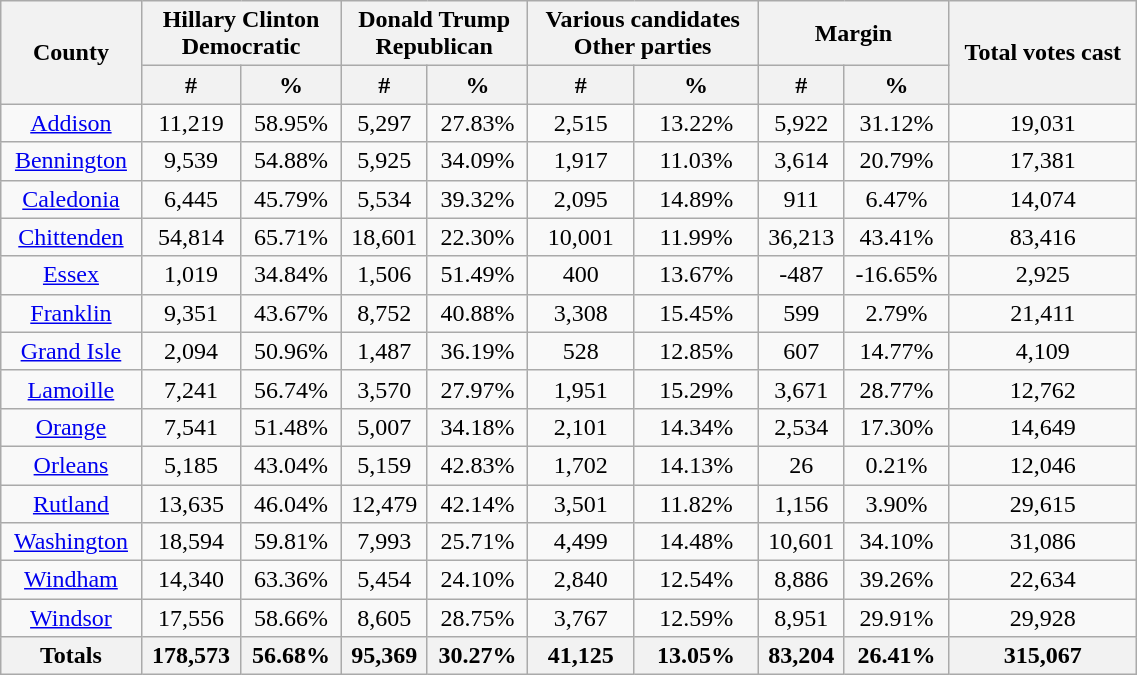<table width="60%"  class="wikitable sortable" style="text-align:center">
<tr>
<th style="text-align:center;" rowspan="2">County</th>
<th style="text-align:center;" colspan="2">Hillary Clinton<br>Democratic</th>
<th style="text-align:center;" colspan="2">Donald Trump<br>Republican</th>
<th style="text-align:center;" colspan="2">Various candidates<br>Other parties</th>
<th style="text-align:center;" colspan="2">Margin</th>
<th style="text-align:center;" rowspan="2">Total votes cast</th>
</tr>
<tr>
<th style="text-align:center;" data-sort-type="number">#</th>
<th style="text-align:center;" data-sort-type="number">%</th>
<th style="text-align:center;" data-sort-type="number">#</th>
<th style="text-align:center;" data-sort-type="number">%</th>
<th style="text-align:center;" data-sort-type="number">#</th>
<th style="text-align:center;" data-sort-type="number">%</th>
<th style="text-align:center;" data-sort-type="number">#</th>
<th style="text-align:center;" data-sort-type="number">%</th>
</tr>
<tr style="text-align:center;">
<td><a href='#'>Addison</a></td>
<td>11,219</td>
<td>58.95%</td>
<td>5,297</td>
<td>27.83%</td>
<td>2,515</td>
<td>13.22%</td>
<td>5,922</td>
<td>31.12%</td>
<td>19,031</td>
</tr>
<tr style="text-align:center;">
<td><a href='#'>Bennington</a></td>
<td>9,539</td>
<td>54.88%</td>
<td>5,925</td>
<td>34.09%</td>
<td>1,917</td>
<td>11.03%</td>
<td>3,614</td>
<td>20.79%</td>
<td>17,381</td>
</tr>
<tr style="text-align:center;">
<td><a href='#'>Caledonia</a></td>
<td>6,445</td>
<td>45.79%</td>
<td>5,534</td>
<td>39.32%</td>
<td>2,095</td>
<td>14.89%</td>
<td>911</td>
<td>6.47%</td>
<td>14,074</td>
</tr>
<tr style="text-align:center;">
<td><a href='#'>Chittenden</a></td>
<td>54,814</td>
<td>65.71%</td>
<td>18,601</td>
<td>22.30%</td>
<td>10,001</td>
<td>11.99%</td>
<td>36,213</td>
<td>43.41%</td>
<td>83,416</td>
</tr>
<tr style="text-align:center;">
<td><a href='#'>Essex</a></td>
<td>1,019</td>
<td>34.84%</td>
<td>1,506</td>
<td>51.49%</td>
<td>400</td>
<td>13.67%</td>
<td>-487</td>
<td>-16.65%</td>
<td>2,925</td>
</tr>
<tr style="text-align:center;">
<td><a href='#'>Franklin</a></td>
<td>9,351</td>
<td>43.67%</td>
<td>8,752</td>
<td>40.88%</td>
<td>3,308</td>
<td>15.45%</td>
<td>599</td>
<td>2.79%</td>
<td>21,411</td>
</tr>
<tr style="text-align:center;">
<td><a href='#'>Grand Isle</a></td>
<td>2,094</td>
<td>50.96%</td>
<td>1,487</td>
<td>36.19%</td>
<td>528</td>
<td>12.85%</td>
<td>607</td>
<td>14.77%</td>
<td>4,109</td>
</tr>
<tr style="text-align:center;">
<td><a href='#'>Lamoille</a></td>
<td>7,241</td>
<td>56.74%</td>
<td>3,570</td>
<td>27.97%</td>
<td>1,951</td>
<td>15.29%</td>
<td>3,671</td>
<td>28.77%</td>
<td>12,762</td>
</tr>
<tr style="text-align:center;">
<td><a href='#'>Orange</a></td>
<td>7,541</td>
<td>51.48%</td>
<td>5,007</td>
<td>34.18%</td>
<td>2,101</td>
<td>14.34%</td>
<td>2,534</td>
<td>17.30%</td>
<td>14,649</td>
</tr>
<tr style="text-align:center;">
<td><a href='#'>Orleans</a></td>
<td>5,185</td>
<td>43.04%</td>
<td>5,159</td>
<td>42.83%</td>
<td>1,702</td>
<td>14.13%</td>
<td>26</td>
<td>0.21%</td>
<td>12,046</td>
</tr>
<tr style="text-align:center;">
<td><a href='#'>Rutland</a></td>
<td>13,635</td>
<td>46.04%</td>
<td>12,479</td>
<td>42.14%</td>
<td>3,501</td>
<td>11.82%</td>
<td>1,156</td>
<td>3.90%</td>
<td>29,615</td>
</tr>
<tr style="text-align:center;">
<td><a href='#'>Washington</a></td>
<td>18,594</td>
<td>59.81%</td>
<td>7,993</td>
<td>25.71%</td>
<td>4,499</td>
<td>14.48%</td>
<td>10,601</td>
<td>34.10%</td>
<td>31,086</td>
</tr>
<tr style="text-align:center;">
<td><a href='#'>Windham</a></td>
<td>14,340</td>
<td>63.36%</td>
<td>5,454</td>
<td>24.10%</td>
<td>2,840</td>
<td>12.54%</td>
<td>8,886</td>
<td>39.26%</td>
<td>22,634</td>
</tr>
<tr style="text-align:center;">
<td><a href='#'>Windsor</a></td>
<td>17,556</td>
<td>58.66%</td>
<td>8,605</td>
<td>28.75%</td>
<td>3,767</td>
<td>12.59%</td>
<td>8,951</td>
<td>29.91%</td>
<td>29,928</td>
</tr>
<tr>
<th>Totals</th>
<th>178,573</th>
<th>56.68%</th>
<th>95,369</th>
<th>30.27%</th>
<th>41,125</th>
<th>13.05%</th>
<th>83,204</th>
<th>26.41%</th>
<th>315,067</th>
</tr>
</table>
